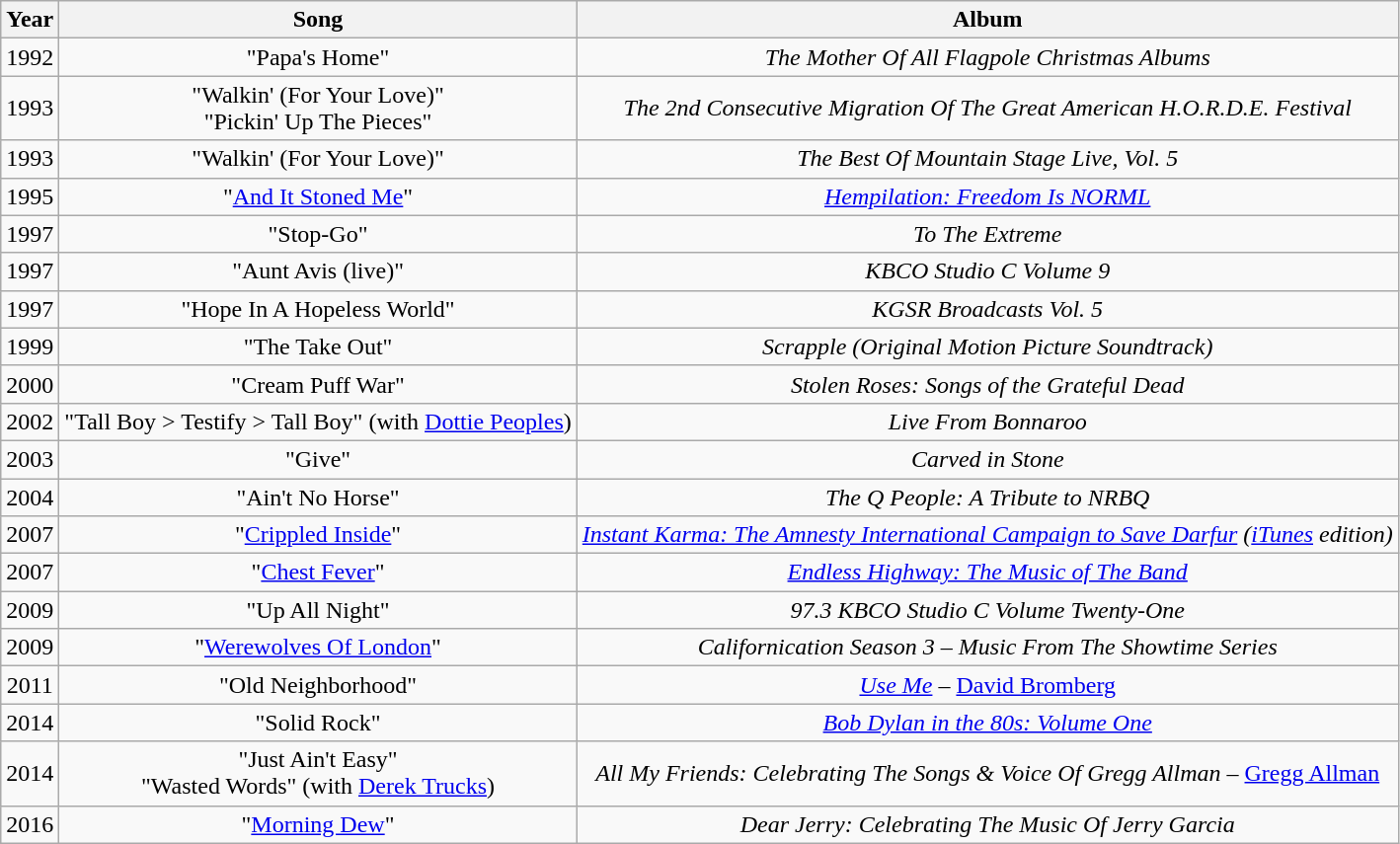<table class="wikitable" style="text-align:center;">
<tr>
<th>Year</th>
<th>Song</th>
<th>Album</th>
</tr>
<tr>
<td>1992</td>
<td>"Papa's Home"</td>
<td><em>The Mother Of All Flagpole Christmas Albums</em></td>
</tr>
<tr>
<td>1993</td>
<td>"Walkin' (For Your Love)"<br>"Pickin' Up The Pieces"</td>
<td><em>The 2nd Consecutive Migration Of The Great American H.O.R.D.E. Festival</em></td>
</tr>
<tr>
<td>1993</td>
<td>"Walkin' (For Your Love)"</td>
<td><em>The Best Of Mountain Stage Live, Vol. 5</em></td>
</tr>
<tr>
<td>1995</td>
<td>"<a href='#'>And It Stoned Me</a>"</td>
<td><em><a href='#'>Hempilation: Freedom Is NORML</a></em></td>
</tr>
<tr>
<td>1997</td>
<td>"Stop-Go"</td>
<td><em>To The Extreme</em></td>
</tr>
<tr>
<td>1997</td>
<td>"Aunt Avis (live)"</td>
<td><em>KBCO Studio C Volume 9</em></td>
</tr>
<tr>
<td>1997</td>
<td>"Hope In A Hopeless World"</td>
<td><em>KGSR Broadcasts Vol. 5</em></td>
</tr>
<tr>
<td>1999</td>
<td>"The Take Out"</td>
<td><em>Scrapple (Original Motion Picture Soundtrack)</em></td>
</tr>
<tr>
<td>2000</td>
<td>"Cream Puff War"</td>
<td><em>Stolen Roses: Songs of the Grateful Dead</em> </td>
</tr>
<tr>
<td>2002</td>
<td>"Tall Boy > Testify > Tall Boy" (with <a href='#'>Dottie Peoples</a>)</td>
<td><em>Live From Bonnaroo</em></td>
</tr>
<tr>
<td>2003</td>
<td>"Give"</td>
<td><em>Carved in Stone</em></td>
</tr>
<tr>
<td>2004</td>
<td>"Ain't No Horse"</td>
<td><em>The Q People: A Tribute to NRBQ</em></td>
</tr>
<tr>
<td>2007</td>
<td>"<a href='#'>Crippled Inside</a>"</td>
<td><em><a href='#'>Instant Karma: The Amnesty International Campaign to Save Darfur</a> (<a href='#'>iTunes</a> edition)</em></td>
</tr>
<tr>
<td>2007</td>
<td>"<a href='#'>Chest Fever</a>"</td>
<td><em><a href='#'>Endless Highway: The Music of The Band</a></em></td>
</tr>
<tr>
<td>2009</td>
<td>"Up All Night"</td>
<td><em>97.3 KBCO Studio C Volume Twenty-One</em></td>
</tr>
<tr>
<td>2009</td>
<td>"<a href='#'>Werewolves Of London</a>"</td>
<td><em>Californication Season 3 – Music From The Showtime Series</em> </td>
</tr>
<tr>
<td>2011</td>
<td>"Old Neighborhood"</td>
<td><em><a href='#'>Use Me</a> </em> – <a href='#'>David Bromberg</a></td>
</tr>
<tr>
<td>2014</td>
<td>"Solid Rock"</td>
<td><em><a href='#'>Bob Dylan in the 80s: Volume One</a> </em></td>
</tr>
<tr>
<td>2014</td>
<td>"Just Ain't Easy"<br>"Wasted Words" (with <a href='#'>Derek Trucks</a>)</td>
<td><em>All My Friends: Celebrating The Songs & Voice Of Gregg Allman</em> – <a href='#'>Gregg Allman</a></td>
</tr>
<tr>
<td>2016</td>
<td>"<a href='#'>Morning Dew</a>"</td>
<td><em>Dear Jerry: Celebrating The Music Of Jerry Garcia</em> </td>
</tr>
</table>
